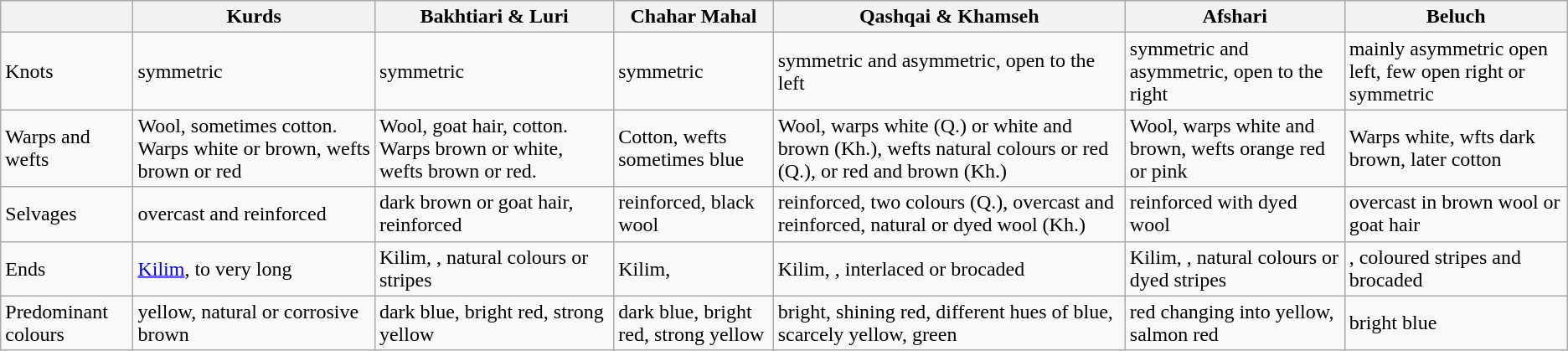<table class="wikitable">
<tr>
<th></th>
<th>Kurds</th>
<th>Bakhtiari & Luri</th>
<th>Chahar Mahal</th>
<th>Qashqai & Khamseh</th>
<th>Afshari</th>
<th>Beluch</th>
</tr>
<tr>
<td>Knots</td>
<td>symmetric</td>
<td>symmetric</td>
<td>symmetric</td>
<td>symmetric and asymmetric, open to the left</td>
<td>symmetric and asymmetric, open to the right</td>
<td>mainly asymmetric open left, few open right or symmetric</td>
</tr>
<tr>
<td>Warps and wefts</td>
<td>Wool, sometimes cotton. Warps white or brown, wefts brown or red</td>
<td>Wool, goat hair, cotton. Warps brown or white, wefts brown or red.</td>
<td>Cotton, wefts sometimes blue</td>
<td>Wool, warps white (Q.) or white and brown (Kh.), wefts natural colours or red (Q.), or red and brown (Kh.)</td>
<td>Wool, warps white and brown, wefts orange red or pink</td>
<td>Warps white, wfts dark brown, later cotton</td>
</tr>
<tr>
<td>Selvages</td>
<td>overcast and reinforced</td>
<td>dark brown or goat hair, reinforced</td>
<td>reinforced, black wool</td>
<td>reinforced, two colours (Q.), overcast and reinforced, natural or dyed wool (Kh.)</td>
<td>reinforced with dyed wool</td>
<td>overcast in brown wool or goat hair</td>
</tr>
<tr>
<td>Ends</td>
<td><a href='#'>Kilim</a>,  to very long</td>
<td>Kilim, , natural colours or stripes</td>
<td>Kilim, </td>
<td>Kilim, , interlaced or brocaded</td>
<td>Kilim, , natural colours or dyed stripes</td>
<td>, coloured stripes and brocaded</td>
</tr>
<tr>
<td>Predominant colours</td>
<td>yellow, natural or corrosive brown</td>
<td>dark blue, bright red, strong yellow</td>
<td>dark blue, bright red, strong yellow</td>
<td>bright, shining red, different hues of blue, scarcely yellow, green</td>
<td>red changing into yellow, salmon red</td>
<td>bright blue</td>
</tr>
</table>
